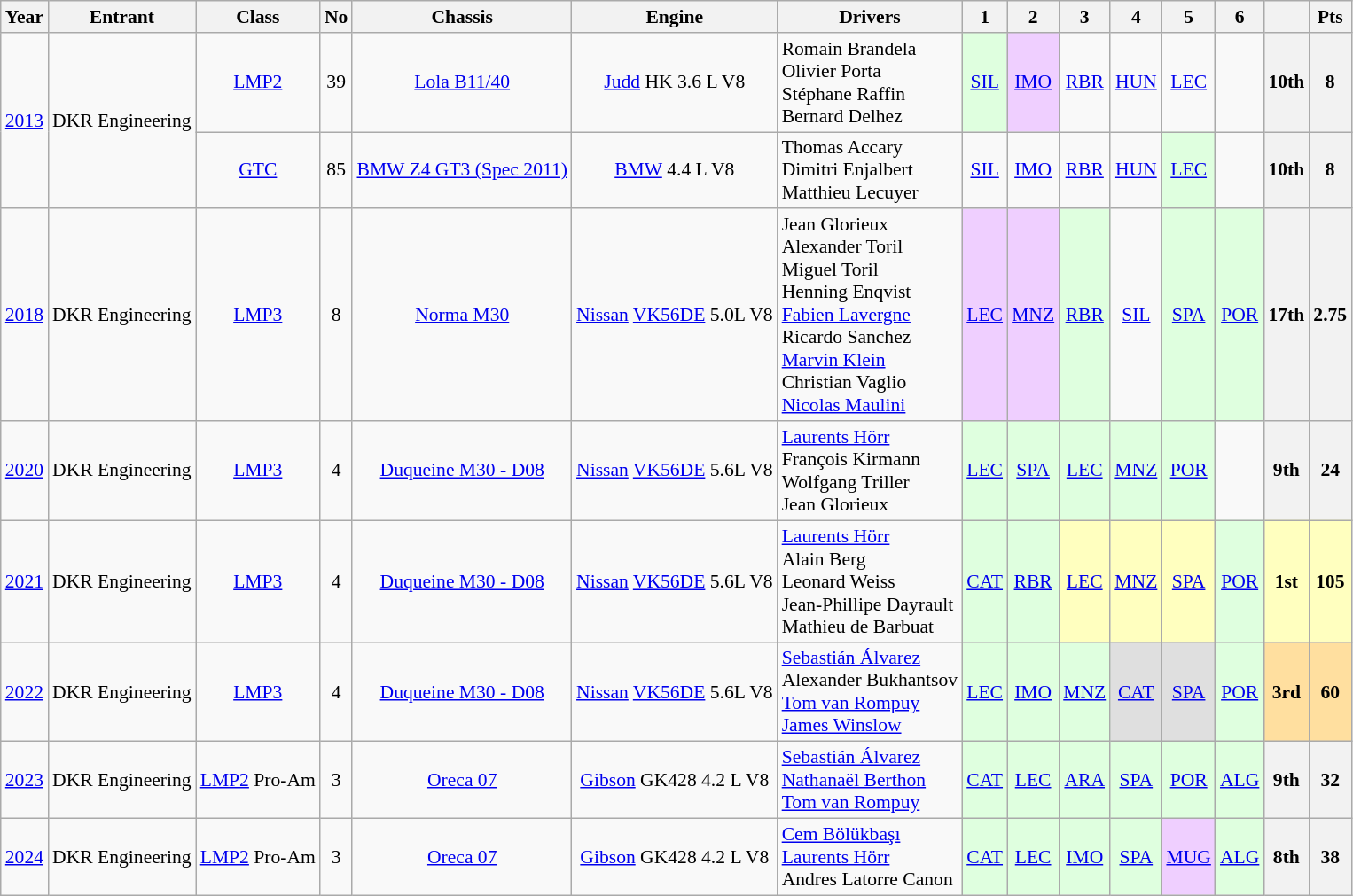<table class="wikitable" style="font-size: 90%; text-align:center">
<tr>
<th>Year</th>
<th>Entrant</th>
<th>Class</th>
<th>No</th>
<th>Chassis</th>
<th>Engine</th>
<th>Drivers</th>
<th>1</th>
<th>2</th>
<th>3</th>
<th>4</th>
<th>5</th>
<th>6</th>
<th></th>
<th>Pts</th>
</tr>
<tr>
<td rowspan="2"><a href='#'>2013</a></td>
<td rowspan="2"> DKR Engineering</td>
<td><a href='#'>LMP2</a></td>
<td>39</td>
<td><a href='#'>Lola B11/40</a></td>
<td><a href='#'>Judd</a> HK 3.6 L V8</td>
<td align="left"> Romain Brandela<br> Olivier Porta<br> Stéphane Raffin<br> Bernard Delhez</td>
<td style="background:#DFFFDF;"><a href='#'>SIL</a><br></td>
<td style="background:#EFCFFF;"><a href='#'>IMO</a><br></td>
<td><a href='#'>RBR</a></td>
<td><a href='#'>HUN</a></td>
<td><a href='#'>LEC</a></td>
<td></td>
<th>10th</th>
<th>8</th>
</tr>
<tr>
<td><a href='#'>GTC</a></td>
<td>85</td>
<td><a href='#'>BMW Z4 GT3 (Spec 2011)</a></td>
<td><a href='#'>BMW</a> 4.4 L V8</td>
<td align="left"> Thomas Accary<br> Dimitri Enjalbert<br> Matthieu Lecuyer</td>
<td><a href='#'>SIL</a><br></td>
<td><a href='#'>IMO</a></td>
<td><a href='#'>RBR</a></td>
<td><a href='#'>HUN</a></td>
<td style="background:#DFFFDF;"><a href='#'>LEC</a><br></td>
<td></td>
<th>10th</th>
<th>8</th>
</tr>
<tr>
<td><a href='#'>2018</a></td>
<td> DKR Engineering</td>
<td><a href='#'>LMP3</a></td>
<td>8</td>
<td><a href='#'>Norma M30</a></td>
<td><a href='#'>Nissan</a> <a href='#'>VK56DE</a> 5.0L V8</td>
<td align="left"> Jean Glorieux<br> Alexander Toril<br> Miguel Toril<br> Henning Enqvist<br> <a href='#'>Fabien Lavergne</a><br> Ricardo Sanchez<br> <a href='#'>Marvin Klein</a><br> Christian Vaglio<br> <a href='#'>Nicolas Maulini</a></td>
<td style="background:#EFCFFF;"><a href='#'>LEC</a><br></td>
<td style="background:#EFCFFF;"><a href='#'>MNZ</a><br></td>
<td style="background:#DFFFDF;"><a href='#'>RBR</a><br></td>
<td><a href='#'>SIL</a></td>
<td style="background:#DFFFDF;"><a href='#'>SPA</a><br></td>
<td style="background:#DFFFDF;"><a href='#'>POR</a><br></td>
<th>17th</th>
<th>2.75</th>
</tr>
<tr>
<td><a href='#'>2020</a></td>
<td> DKR Engineering</td>
<td><a href='#'>LMP3</a></td>
<td>4</td>
<td><a href='#'>Duqueine M30 - D08</a></td>
<td><a href='#'>Nissan</a> <a href='#'>VK56DE</a> 5.6L V8</td>
<td align="left"> <a href='#'>Laurents Hörr</a><br> François Kirmann<br> Wolfgang Triller<br> Jean Glorieux</td>
<td style="background:#DFFFDF;"><a href='#'>LEC</a><br></td>
<td style="background:#DFFFDF;"><a href='#'>SPA</a><br></td>
<td style="background:#DFFFDF;"><a href='#'>LEC</a><br></td>
<td style="background:#DFFFDF;"><a href='#'>MNZ</a><br></td>
<td style="background:#DFFFDF;"><a href='#'>POR</a><br></td>
<td></td>
<th>9th</th>
<th>24</th>
</tr>
<tr>
<td><a href='#'>2021</a></td>
<td> DKR Engineering</td>
<td><a href='#'>LMP3</a></td>
<td>4</td>
<td><a href='#'>Duqueine M30 - D08</a></td>
<td><a href='#'>Nissan</a> <a href='#'>VK56DE</a> 5.6L V8</td>
<td align="left"> <a href='#'>Laurents Hörr</a><br> Alain Berg<br> Leonard Weiss<br> Jean-Phillipe Dayrault<br> Mathieu de Barbuat</td>
<td style="background:#DFFFDF;"><a href='#'>CAT</a><br></td>
<td style="background:#DFFFDF;"><a href='#'>RBR</a><br></td>
<td style="background:#FFFFBF;"><a href='#'>LEC</a><br></td>
<td style="background:#FFFFBF;"><a href='#'>MNZ</a><br></td>
<td style="background:#FFFFBF;"><a href='#'>SPA</a><br></td>
<td style="background:#DFFFDF;"><a href='#'>POR</a><br></td>
<th style="background:#FFFFBF;">1st</th>
<th style="background:#FFFFBF;">105</th>
</tr>
<tr>
<td><a href='#'>2022</a></td>
<td> DKR Engineering</td>
<td><a href='#'>LMP3</a></td>
<td>4</td>
<td><a href='#'>Duqueine M30 - D08</a></td>
<td><a href='#'>Nissan</a> <a href='#'>VK56DE</a> 5.6L V8</td>
<td align="left"> <a href='#'>Sebastián Álvarez</a><br> Alexander Bukhantsov<br> <a href='#'>Tom van Rompuy</a><br> <a href='#'>James Winslow</a></td>
<td style="background:#DFFFDF;"><a href='#'>LEC</a><br></td>
<td style="background:#DFFFDF;"><a href='#'>IMO</a><br></td>
<td style="background:#DFFFDF;"><a href='#'>MNZ</a><br></td>
<td style="background:#DFDFDF;"><a href='#'>CAT</a><br></td>
<td style="background:#DFDFDF;"><a href='#'>SPA</a><br></td>
<td style="background:#DFFFDF;"><a href='#'>POR</a><br></td>
<th style="background:#FFDF9F;">3rd</th>
<th style="background:#FFDF9F;">60</th>
</tr>
<tr>
<td><a href='#'>2023</a></td>
<td> DKR Engineering</td>
<td><a href='#'>LMP2</a> Pro-Am</td>
<td>3</td>
<td><a href='#'>Oreca 07</a></td>
<td><a href='#'>Gibson</a> GK428 4.2 L V8</td>
<td align="left"> <a href='#'>Sebastián Álvarez</a><br> <a href='#'>Nathanaël Berthon</a><br> <a href='#'>Tom van Rompuy</a></td>
<td style="background:#DFFFDF;"><a href='#'>CAT</a><br></td>
<td style="background:#DFFFDF;"><a href='#'>LEC</a><br></td>
<td style="background:#DFFFDF;"><a href='#'>ARA</a><br></td>
<td style="background:#DFFFDF;"><a href='#'>SPA</a><br></td>
<td style="background:#DFFFDF;"><a href='#'>POR</a><br></td>
<td style="background:#DFFFDF;"><a href='#'>ALG</a><br></td>
<th>9th</th>
<th>32</th>
</tr>
<tr>
<td><a href='#'>2024</a></td>
<td> DKR Engineering</td>
<td><a href='#'>LMP2</a> Pro-Am</td>
<td>3</td>
<td><a href='#'>Oreca 07</a></td>
<td><a href='#'>Gibson</a> GK428 4.2 L V8</td>
<td align="left"> <a href='#'>Cem Bölükbaşı</a><br> <a href='#'>Laurents Hörr</a><br> Andres Latorre Canon</td>
<td style="background:#DFFFDF;"><a href='#'>CAT</a><br></td>
<td style="background:#DFFFDF;"><a href='#'>LEC</a><br></td>
<td style="background:#DFFFDF;"><a href='#'>IMO</a><br></td>
<td style="background:#DFFFDF;"><a href='#'>SPA</a><br></td>
<td style="background:#EFCFFF;"><a href='#'>MUG</a><br></td>
<td style="background:#DFFFDF;"><a href='#'>ALG</a><br></td>
<th>8th</th>
<th>38</th>
</tr>
</table>
